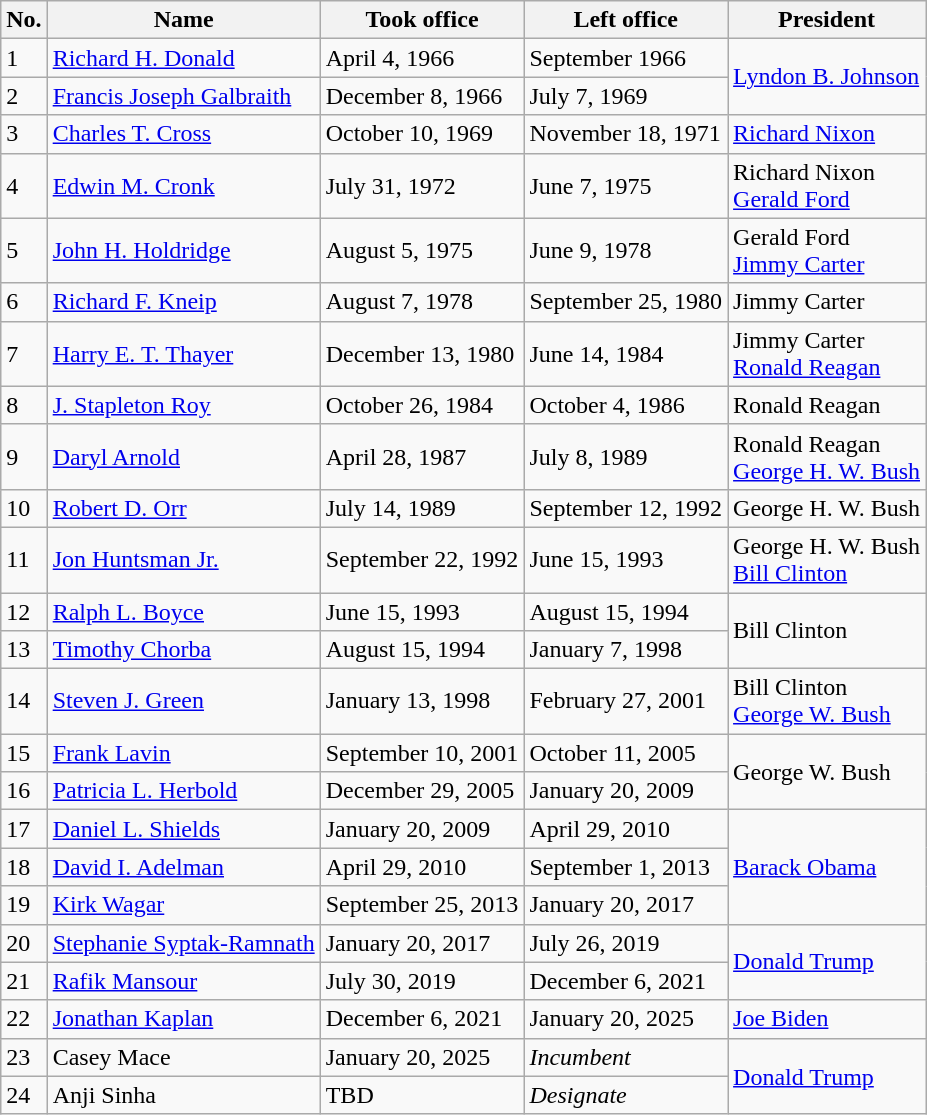<table class="wikitable">
<tr>
<th>No.</th>
<th>Name</th>
<th>Took office</th>
<th>Left office</th>
<th>President</th>
</tr>
<tr>
<td>1</td>
<td><a href='#'>Richard H. Donald</a><br></td>
<td>April 4, 1966</td>
<td>September 1966</td>
<td rowspan=2><a href='#'>Lyndon B. Johnson</a></td>
</tr>
<tr>
<td>2</td>
<td><a href='#'>Francis Joseph Galbraith</a></td>
<td>December 8, 1966</td>
<td>July 7, 1969</td>
</tr>
<tr>
<td>3</td>
<td><a href='#'>Charles T. Cross</a></td>
<td>October 10, 1969</td>
<td>November 18, 1971</td>
<td><a href='#'>Richard Nixon</a></td>
</tr>
<tr>
<td>4</td>
<td><a href='#'>Edwin M. Cronk</a></td>
<td>July 31, 1972</td>
<td>June 7, 1975</td>
<td>Richard Nixon<br><a href='#'>Gerald Ford</a></td>
</tr>
<tr>
<td>5</td>
<td><a href='#'>John H. Holdridge</a></td>
<td>August 5, 1975</td>
<td>June 9, 1978</td>
<td>Gerald Ford<br><a href='#'>Jimmy Carter</a></td>
</tr>
<tr>
<td>6</td>
<td><a href='#'>Richard F. Kneip</a></td>
<td>August 7, 1978</td>
<td>September 25, 1980</td>
<td>Jimmy Carter</td>
</tr>
<tr>
<td>7</td>
<td><a href='#'>Harry E. T. Thayer</a></td>
<td>December 13, 1980</td>
<td>June 14, 1984</td>
<td>Jimmy Carter<br><a href='#'>Ronald Reagan</a></td>
</tr>
<tr>
<td>8</td>
<td><a href='#'>J. Stapleton Roy</a></td>
<td>October 26, 1984</td>
<td>October 4, 1986</td>
<td>Ronald Reagan</td>
</tr>
<tr>
<td>9</td>
<td><a href='#'>Daryl Arnold</a></td>
<td>April 28, 1987</td>
<td>July 8, 1989</td>
<td>Ronald Reagan<br><a href='#'>George H. W. Bush</a></td>
</tr>
<tr>
<td>10</td>
<td><a href='#'>Robert D. Orr</a></td>
<td>July 14, 1989</td>
<td>September 12, 1992</td>
<td>George H. W. Bush</td>
</tr>
<tr>
<td>11</td>
<td><a href='#'>Jon Huntsman Jr.</a></td>
<td>September 22, 1992</td>
<td>June 15, 1993</td>
<td>George H. W. Bush<br><a href='#'>Bill Clinton</a></td>
</tr>
<tr>
<td>12</td>
<td><a href='#'>Ralph L. Boyce</a><br></td>
<td>June 15, 1993</td>
<td>August 15, 1994</td>
<td rowspan=2>Bill Clinton</td>
</tr>
<tr>
<td>13</td>
<td><a href='#'>Timothy Chorba</a></td>
<td>August 15, 1994</td>
<td>January 7, 1998</td>
</tr>
<tr>
<td>14</td>
<td><a href='#'>Steven J. Green</a></td>
<td>January 13, 1998</td>
<td>February 27, 2001</td>
<td>Bill Clinton<br><a href='#'>George W. Bush</a></td>
</tr>
<tr>
<td>15</td>
<td><a href='#'>Frank Lavin</a></td>
<td>September 10, 2001</td>
<td>October 11, 2005</td>
<td rowspan=2>George W. Bush</td>
</tr>
<tr>
<td>16</td>
<td><a href='#'>Patricia L. Herbold</a></td>
<td>December 29, 2005</td>
<td>January 20, 2009</td>
</tr>
<tr>
<td>17</td>
<td><a href='#'>Daniel L. Shields</a><br></td>
<td>January 20, 2009</td>
<td>April 29, 2010</td>
<td rowspan=3><a href='#'>Barack Obama</a></td>
</tr>
<tr>
<td>18</td>
<td><a href='#'>David I. Adelman</a></td>
<td>April 29, 2010</td>
<td>September 1, 2013</td>
</tr>
<tr>
<td>19</td>
<td><a href='#'>Kirk Wagar</a></td>
<td>September 25, 2013</td>
<td>January 20, 2017</td>
</tr>
<tr>
<td>20</td>
<td><a href='#'>Stephanie Syptak-Ramnath</a><br></td>
<td>January 20, 2017</td>
<td>July 26, 2019</td>
<td rowspan=2><a href='#'>Donald Trump</a></td>
</tr>
<tr>
<td>21</td>
<td><a href='#'>Rafik Mansour</a><br></td>
<td>July 30, 2019</td>
<td>December 6, 2021</td>
</tr>
<tr>
<td>22</td>
<td><a href='#'>Jonathan Kaplan</a></td>
<td>December 6, 2021</td>
<td>January 20, 2025</td>
<td><a href='#'>Joe Biden</a></td>
</tr>
<tr>
<td>23</td>
<td>Casey Mace<br></td>
<td>January 20, 2025</td>
<td><em>Incumbent</em></td>
<td rowspan=2><a href='#'>Donald Trump</a></td>
</tr>
<tr>
<td>24</td>
<td>Anji Sinha</td>
<td>TBD</td>
<td><em>Designate</em></td>
</tr>
</table>
